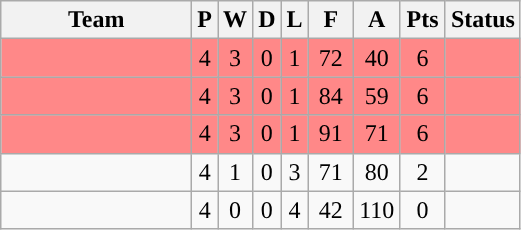<table class="wikitable" style="text-align:center;">
<tr>
<th width="120px">Team</th>
<th>P</th>
<th>W</th>
<th>D</th>
<th>L</th>
<th width="23px">F</th>
<th width="23px">A</th>
<th width="23px">Pts</th>
<th>Status</th>
</tr>
<tr bgcolor="#FF8888">
<td></td>
<td>4</td>
<td>3</td>
<td>0</td>
<td>1</td>
<td>72</td>
<td>40</td>
<td>6</td>
<td></td>
</tr>
<tr bgcolor="#FF8888">
<td></td>
<td>4</td>
<td>3</td>
<td>0</td>
<td>1</td>
<td>84</td>
<td>59</td>
<td>6</td>
<td></td>
</tr>
<tr bgcolor="#FF8888">
<td></td>
<td>4</td>
<td>3</td>
<td>0</td>
<td>1</td>
<td>91</td>
<td>71</td>
<td>6</td>
<td></td>
</tr>
<tr>
<td></td>
<td>4</td>
<td>1</td>
<td>0</td>
<td>3</td>
<td>71</td>
<td>80</td>
<td>2</td>
<td></td>
</tr>
<tr>
<td></td>
<td>4</td>
<td>0</td>
<td>0</td>
<td>4</td>
<td>42</td>
<td>110</td>
<td>0</td>
<td></td>
</tr>
</table>
